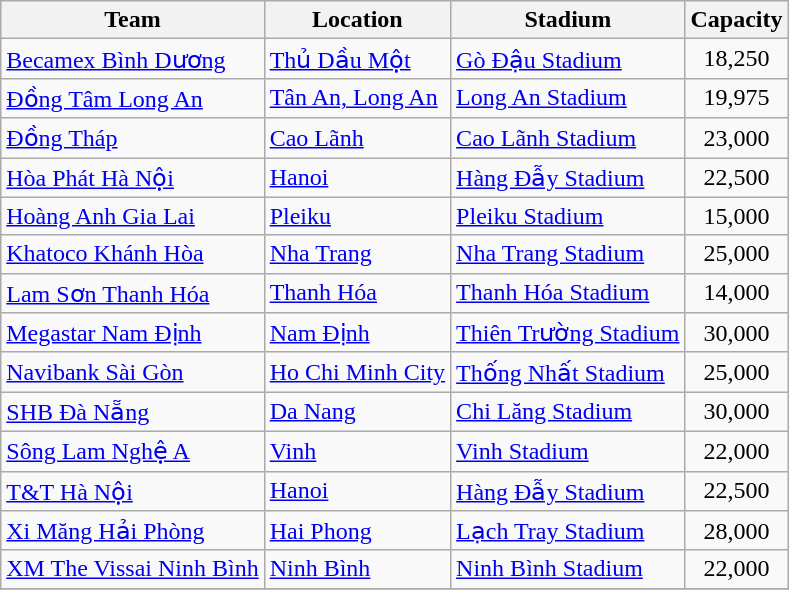<table class="wikitable sortable">
<tr>
<th>Team</th>
<th>Location</th>
<th>Stadium</th>
<th>Capacity</th>
</tr>
<tr>
<td><a href='#'>Becamex Bình Dương</a></td>
<td><a href='#'>Thủ Dầu Một</a></td>
<td><a href='#'>Gò Đậu Stadium</a></td>
<td align="center">18,250</td>
</tr>
<tr>
<td><a href='#'>Đồng Tâm Long An</a></td>
<td><a href='#'>Tân An, Long An</a></td>
<td><a href='#'>Long An Stadium</a></td>
<td align="center">19,975</td>
</tr>
<tr>
<td><a href='#'>Đồng Tháp</a></td>
<td><a href='#'>Cao Lãnh</a></td>
<td><a href='#'>Cao Lãnh Stadium</a></td>
<td align="center">23,000</td>
</tr>
<tr>
<td><a href='#'>Hòa Phát Hà Nội</a></td>
<td><a href='#'>Hanoi</a></td>
<td><a href='#'>Hàng Đẫy Stadium</a></td>
<td align="center">22,500</td>
</tr>
<tr>
<td><a href='#'>Hoàng Anh Gia Lai</a></td>
<td><a href='#'>Pleiku</a></td>
<td><a href='#'>Pleiku Stadium</a></td>
<td align="center">15,000</td>
</tr>
<tr>
<td><a href='#'>Khatoco Khánh Hòa</a></td>
<td><a href='#'>Nha Trang</a></td>
<td><a href='#'>Nha Trang Stadium</a></td>
<td align="center">25,000</td>
</tr>
<tr>
<td><a href='#'>Lam Sơn Thanh Hóa</a></td>
<td><a href='#'>Thanh Hóa</a></td>
<td><a href='#'>Thanh Hóa Stadium</a></td>
<td align="center">14,000</td>
</tr>
<tr>
<td><a href='#'>Megastar Nam Định</a></td>
<td><a href='#'>Nam Định</a></td>
<td><a href='#'>Thiên Trường Stadium</a></td>
<td align="center">30,000</td>
</tr>
<tr>
<td><a href='#'>Navibank Sài Gòn</a></td>
<td><a href='#'>Ho Chi Minh City</a></td>
<td><a href='#'>Thống Nhất Stadium</a></td>
<td align="center">25,000</td>
</tr>
<tr>
<td><a href='#'>SHB Đà Nẵng</a></td>
<td><a href='#'>Da Nang</a></td>
<td><a href='#'>Chi Lăng Stadium</a></td>
<td align="center">30,000</td>
</tr>
<tr>
<td><a href='#'>Sông Lam Nghệ A</a></td>
<td><a href='#'>Vinh</a></td>
<td><a href='#'>Vinh Stadium</a></td>
<td align="center">22,000</td>
</tr>
<tr>
<td><a href='#'>T&T Hà Nội</a></td>
<td><a href='#'>Hanoi</a></td>
<td><a href='#'>Hàng Đẫy Stadium</a></td>
<td align="center">22,500</td>
</tr>
<tr>
<td><a href='#'>Xi Măng Hải Phòng</a></td>
<td><a href='#'>Hai Phong</a></td>
<td><a href='#'>Lạch Tray Stadium</a></td>
<td align="center">28,000</td>
</tr>
<tr>
<td><a href='#'>XM The Vissai Ninh Bình</a></td>
<td><a href='#'>Ninh Bình</a></td>
<td><a href='#'>Ninh Bình Stadium</a></td>
<td align="center">22,000</td>
</tr>
<tr>
</tr>
</table>
